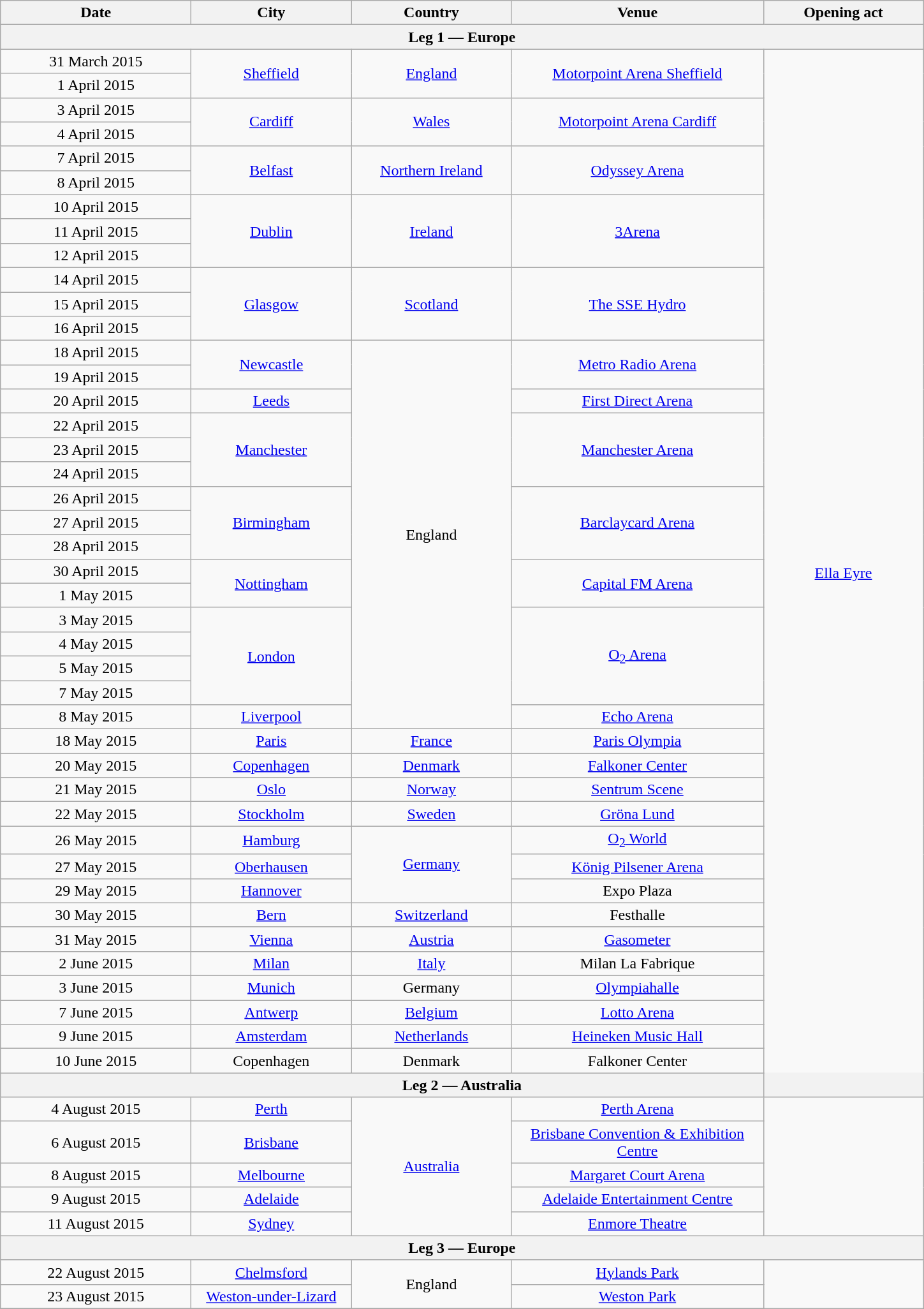<table class="wikitable" style="text-align:center;">
<tr>
<th scope="col" style="width:12em;">Date</th>
<th scope="col" style="width:10em;">City</th>
<th scope="col" style="width:10em;">Country</th>
<th scope="col" style="width:16em;">Venue</th>
<th scope="col" style="width:10em;">Opening act</th>
</tr>
<tr>
<th colspan="7">Leg 1 — Europe</th>
</tr>
<tr>
<td>31 March 2015</td>
<td rowspan="2"><a href='#'>Sheffield</a></td>
<td rowspan="2"><a href='#'>England</a></td>
<td rowspan="2"><a href='#'>Motorpoint Arena Sheffield</a></td>
<td rowspan="43"><a href='#'>Ella Eyre</a></td>
</tr>
<tr>
<td>1 April 2015</td>
</tr>
<tr>
<td>3 April 2015</td>
<td rowspan="2"><a href='#'>Cardiff</a></td>
<td rowspan="2"><a href='#'>Wales</a></td>
<td rowspan="2"><a href='#'>Motorpoint Arena Cardiff</a></td>
</tr>
<tr>
<td>4 April 2015</td>
</tr>
<tr>
<td>7 April 2015</td>
<td rowspan="2"><a href='#'>Belfast</a></td>
<td rowspan="2"><a href='#'>Northern Ireland</a></td>
<td rowspan="2"><a href='#'>Odyssey Arena</a></td>
</tr>
<tr>
<td>8 April 2015</td>
</tr>
<tr>
<td>10 April 2015</td>
<td rowspan="3"><a href='#'>Dublin</a></td>
<td rowspan="3"><a href='#'>Ireland</a></td>
<td rowspan="3"><a href='#'>3Arena</a></td>
</tr>
<tr>
<td>11 April 2015</td>
</tr>
<tr>
<td>12 April 2015</td>
</tr>
<tr>
<td>14 April 2015</td>
<td rowspan="3"><a href='#'>Glasgow</a></td>
<td rowspan="3"><a href='#'>Scotland</a></td>
<td rowspan="3"><a href='#'>The SSE Hydro</a></td>
</tr>
<tr>
<td>15 April 2015</td>
</tr>
<tr>
<td>16 April 2015</td>
</tr>
<tr>
<td>18 April 2015</td>
<td rowspan="2"><a href='#'>Newcastle</a></td>
<td rowspan="16">England</td>
<td rowspan="2"><a href='#'>Metro Radio Arena</a></td>
</tr>
<tr>
<td>19 April 2015</td>
</tr>
<tr>
<td>20 April 2015</td>
<td rowspan="1"><a href='#'>Leeds</a></td>
<td rowspan="1"><a href='#'>First Direct Arena</a></td>
</tr>
<tr>
<td>22 April 2015</td>
<td rowspan="3"><a href='#'>Manchester</a></td>
<td rowspan="3"><a href='#'>Manchester Arena</a></td>
</tr>
<tr>
<td>23 April 2015</td>
</tr>
<tr>
<td>24 April 2015</td>
</tr>
<tr>
<td>26 April 2015</td>
<td rowspan="3"><a href='#'>Birmingham</a></td>
<td rowspan="3"><a href='#'>Barclaycard Arena</a></td>
</tr>
<tr>
<td>27 April 2015</td>
</tr>
<tr>
<td>28 April 2015</td>
</tr>
<tr>
<td>30 April 2015</td>
<td rowspan="2"><a href='#'>Nottingham</a></td>
<td rowspan="2"><a href='#'>Capital FM Arena</a></td>
</tr>
<tr>
<td>1 May 2015</td>
</tr>
<tr>
<td>3 May 2015</td>
<td rowspan="4"><a href='#'>London</a></td>
<td rowspan="4"><a href='#'>O<sub>2</sub> Arena</a></td>
</tr>
<tr>
<td>4 May 2015</td>
</tr>
<tr>
<td>5 May 2015</td>
</tr>
<tr>
<td>7 May 2015</td>
</tr>
<tr>
<td>8 May 2015</td>
<td><a href='#'>Liverpool</a></td>
<td><a href='#'>Echo Arena</a></td>
</tr>
<tr>
<td>18 May 2015</td>
<td rowspan="1"><a href='#'>Paris</a></td>
<td rowspan="1"><a href='#'>France</a></td>
<td rowspan="1"><a href='#'>Paris Olympia</a></td>
</tr>
<tr>
<td>20 May 2015</td>
<td rowspan="1"><a href='#'>Copenhagen</a></td>
<td rowspan="1"><a href='#'>Denmark</a></td>
<td rowspan="1"><a href='#'>Falkoner Center</a></td>
</tr>
<tr>
<td>21 May 2015</td>
<td rowspan="1"><a href='#'>Oslo</a></td>
<td rowspan="1"><a href='#'>Norway</a></td>
<td rowspan="1"><a href='#'>Sentrum Scene</a></td>
</tr>
<tr>
<td>22 May 2015</td>
<td rowspan="1"><a href='#'>Stockholm</a></td>
<td rowspan="1"><a href='#'>Sweden</a></td>
<td rowspan="1"><a href='#'>Gröna Lund</a></td>
</tr>
<tr>
<td>26 May 2015</td>
<td rowspan="1"><a href='#'>Hamburg</a></td>
<td rowspan="3"><a href='#'>Germany</a></td>
<td rowspan="1"><a href='#'>O<sub>2</sub> World</a></td>
</tr>
<tr>
<td>27 May 2015</td>
<td rowspan="1"><a href='#'>Oberhausen</a></td>
<td rowspan="1"><a href='#'>König Pilsener Arena</a></td>
</tr>
<tr>
<td>29 May 2015</td>
<td rowspan="1"><a href='#'>Hannover</a></td>
<td rowspan="1">Expo Plaza</td>
</tr>
<tr>
<td>30 May 2015</td>
<td rowspan="1"><a href='#'>Bern</a></td>
<td rowspan="1"><a href='#'>Switzerland</a></td>
<td rowspan="1">Festhalle</td>
</tr>
<tr>
<td>31 May 2015</td>
<td rowspan="1"><a href='#'>Vienna</a></td>
<td rowspan="1"><a href='#'>Austria</a></td>
<td rowspan="1"><a href='#'>Gasometer</a></td>
</tr>
<tr>
<td>2 June 2015</td>
<td rowspan="1"><a href='#'>Milan</a></td>
<td rowspan="1"><a href='#'>Italy</a></td>
<td rowspan="1">Milan La Fabrique</td>
</tr>
<tr>
<td>3 June 2015</td>
<td rowspan="1"><a href='#'>Munich</a></td>
<td rowspan="1">Germany</td>
<td rowspan="1"><a href='#'>Olympiahalle</a></td>
</tr>
<tr>
<td>7 June 2015</td>
<td rowspan="1"><a href='#'>Antwerp</a></td>
<td rowspan="1"><a href='#'>Belgium</a></td>
<td rowspan="1"><a href='#'>Lotto Arena</a></td>
</tr>
<tr>
<td>9 June 2015</td>
<td rowspan="1"><a href='#'>Amsterdam</a></td>
<td rowspan="1"><a href='#'>Netherlands</a></td>
<td rowspan="1"><a href='#'>Heineken Music Hall</a></td>
</tr>
<tr>
<td>10 June 2015</td>
<td rowspan="1">Copenhagen</td>
<td rowspan="1">Denmark</td>
<td rowspan="1">Falkoner Center</td>
</tr>
<tr>
<th colspan="7">Leg 2 — Australia</th>
</tr>
<tr>
<td>4 August 2015</td>
<td rowspan="1"><a href='#'>Perth</a></td>
<td rowspan="5"><a href='#'>Australia</a></td>
<td rowspan="1"><a href='#'>Perth Arena</a></td>
</tr>
<tr>
<td>6 August 2015</td>
<td rowspan="1"><a href='#'>Brisbane</a></td>
<td rowspan="1"><a href='#'>Brisbane Convention & Exhibition Centre</a></td>
</tr>
<tr>
<td>8 August 2015</td>
<td rowspan="1"><a href='#'>Melbourne</a></td>
<td rowspan="1"><a href='#'>Margaret Court Arena</a></td>
</tr>
<tr>
<td>9 August 2015</td>
<td rowspan="1"><a href='#'>Adelaide</a></td>
<td rowspan="1"><a href='#'>Adelaide Entertainment Centre</a></td>
</tr>
<tr>
<td>11 August 2015</td>
<td rowspan="1"><a href='#'>Sydney</a></td>
<td rowspan="1"><a href='#'>Enmore Theatre</a></td>
</tr>
<tr>
<th colspan="7">Leg 3 — Europe</th>
</tr>
<tr>
<td>22 August 2015</td>
<td rowspan="1"><a href='#'>Chelmsford</a></td>
<td rowspan="2">England</td>
<td rowspan="1"><a href='#'>Hylands Park</a></td>
</tr>
<tr>
<td>23 August 2015</td>
<td rowspan="1"><a href='#'>Weston-under-Lizard</a></td>
<td rowspan="1"><a href='#'>Weston Park</a></td>
</tr>
<tr>
</tr>
</table>
